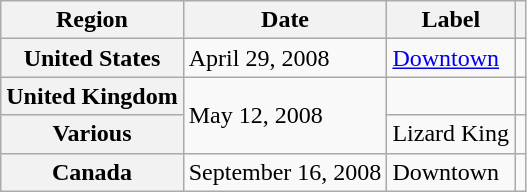<table class="wikitable plainrowheaders">
<tr>
<th scope="col">Region</th>
<th scope="col">Date</th>
<th scope="col">Label</th>
<th scope="col"></th>
</tr>
<tr>
<th scope="row">United States</th>
<td>April 29, 2008</td>
<td><a href='#'>Downtown</a></td>
<td></td>
</tr>
<tr>
<th scope="row">United Kingdom</th>
<td rowspan="2">May 12, 2008</td>
<td></td>
<td></td>
</tr>
<tr>
<th scope="row">Various</th>
<td>Lizard King</td>
<td></td>
</tr>
<tr>
<th scope="row">Canada</th>
<td>September 16, 2008</td>
<td>Downtown</td>
<td></td>
</tr>
</table>
